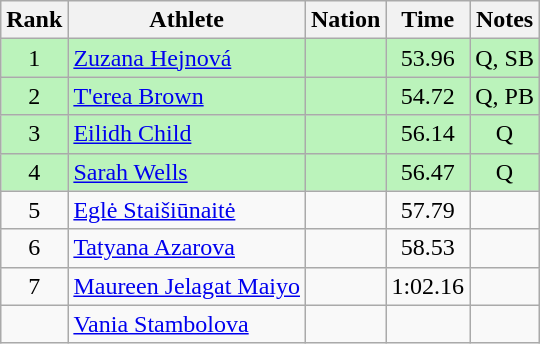<table class="wikitable sortable" style="text-align:center">
<tr>
<th>Rank</th>
<th>Athlete</th>
<th>Nation</th>
<th>Time</th>
<th>Notes</th>
</tr>
<tr bgcolor=#bbf3bb>
<td>1</td>
<td align=left><a href='#'>Zuzana Hejnová</a></td>
<td align=left></td>
<td>53.96</td>
<td>Q, SB</td>
</tr>
<tr bgcolor=#bbf3bb>
<td>2</td>
<td align=left><a href='#'>T'erea Brown</a></td>
<td align=left></td>
<td>54.72</td>
<td>Q, PB</td>
</tr>
<tr bgcolor=#bbf3bb>
<td>3</td>
<td align=left><a href='#'>Eilidh Child</a></td>
<td align=left></td>
<td>56.14</td>
<td>Q</td>
</tr>
<tr bgcolor=#bbf3bb>
<td>4</td>
<td align=left><a href='#'>Sarah Wells</a></td>
<td align=left></td>
<td>56.47</td>
<td>Q</td>
</tr>
<tr>
<td>5</td>
<td align=left><a href='#'>Eglė Staišiūnaitė</a></td>
<td align=left></td>
<td>57.79</td>
<td></td>
</tr>
<tr>
<td>6</td>
<td align=left><a href='#'>Tatyana Azarova</a></td>
<td align=left></td>
<td>58.53</td>
<td></td>
</tr>
<tr>
<td>7</td>
<td align=left><a href='#'>Maureen Jelagat Maiyo</a></td>
<td align=left></td>
<td>1:02.16</td>
<td></td>
</tr>
<tr>
<td></td>
<td align=left><a href='#'>Vania Stambolova</a></td>
<td align=left></td>
<td></td>
<td></td>
</tr>
</table>
